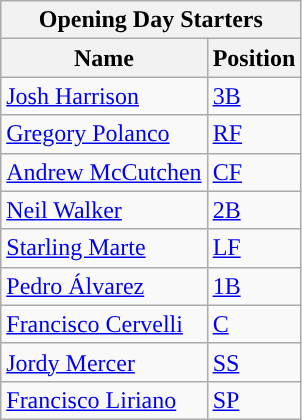<table class="wikitable" style="text-align:left">
<tr>
<th colspan="2">Opening Day Starters</th>
</tr>
<tr>
<th>Name</th>
<th>Position</th>
</tr>
<tr>
<td><a href='#'>Josh Harrison</a></td>
<td><a href='#'>3B</a></td>
</tr>
<tr>
<td><a href='#'>Gregory Polanco</a></td>
<td><a href='#'>RF</a></td>
</tr>
<tr>
<td><a href='#'>Andrew McCutchen</a></td>
<td><a href='#'>CF</a></td>
</tr>
<tr>
<td><a href='#'>Neil Walker</a></td>
<td><a href='#'>2B</a></td>
</tr>
<tr>
<td><a href='#'>Starling Marte</a></td>
<td><a href='#'>LF</a></td>
</tr>
<tr>
<td><a href='#'>Pedro Álvarez</a></td>
<td><a href='#'>1B</a></td>
</tr>
<tr>
<td><a href='#'>Francisco Cervelli</a></td>
<td><a href='#'>C</a></td>
</tr>
<tr>
<td><a href='#'>Jordy Mercer</a></td>
<td><a href='#'>SS</a></td>
</tr>
<tr>
<td><a href='#'>Francisco Liriano</a></td>
<td><a href='#'>SP</a></td>
</tr>
</table>
